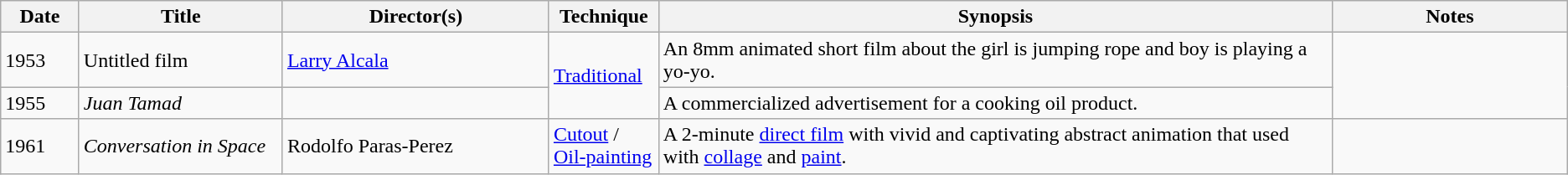<table class="wikitable sortable">
<tr>
<th width="5%">Date</th>
<th width="13%">Title</th>
<th width="17%">Director(s)</th>
<th width="7%">Technique</th>
<th width="43%">Synopsis</th>
<th width="15%">Notes</th>
</tr>
<tr>
<td>1953</td>
<td>Untitled film</td>
<td><a href='#'>Larry Alcala</a></td>
<td rowspan="2"><a href='#'>Traditional</a></td>
<td>An 8mm animated short film about the girl is jumping rope and boy is playing a yo-yo.</td>
<td rowspan="2"></td>
</tr>
<tr>
<td>1955</td>
<td><em>Juan Tamad</em></td>
<td></td>
<td>A commercialized advertisement for a cooking oil product.</td>
</tr>
<tr>
<td>1961</td>
<td><em>Conversation in Space</em></td>
<td>Rodolfo Paras-Perez</td>
<td><a href='#'>Cutout</a> / <a href='#'>Oil-painting</a></td>
<td>A 2-minute <a href='#'>direct film</a> with vivid and captivating abstract animation that used with <a href='#'>collage</a> and <a href='#'>paint</a>.</td>
<td></td>
</tr>
</table>
